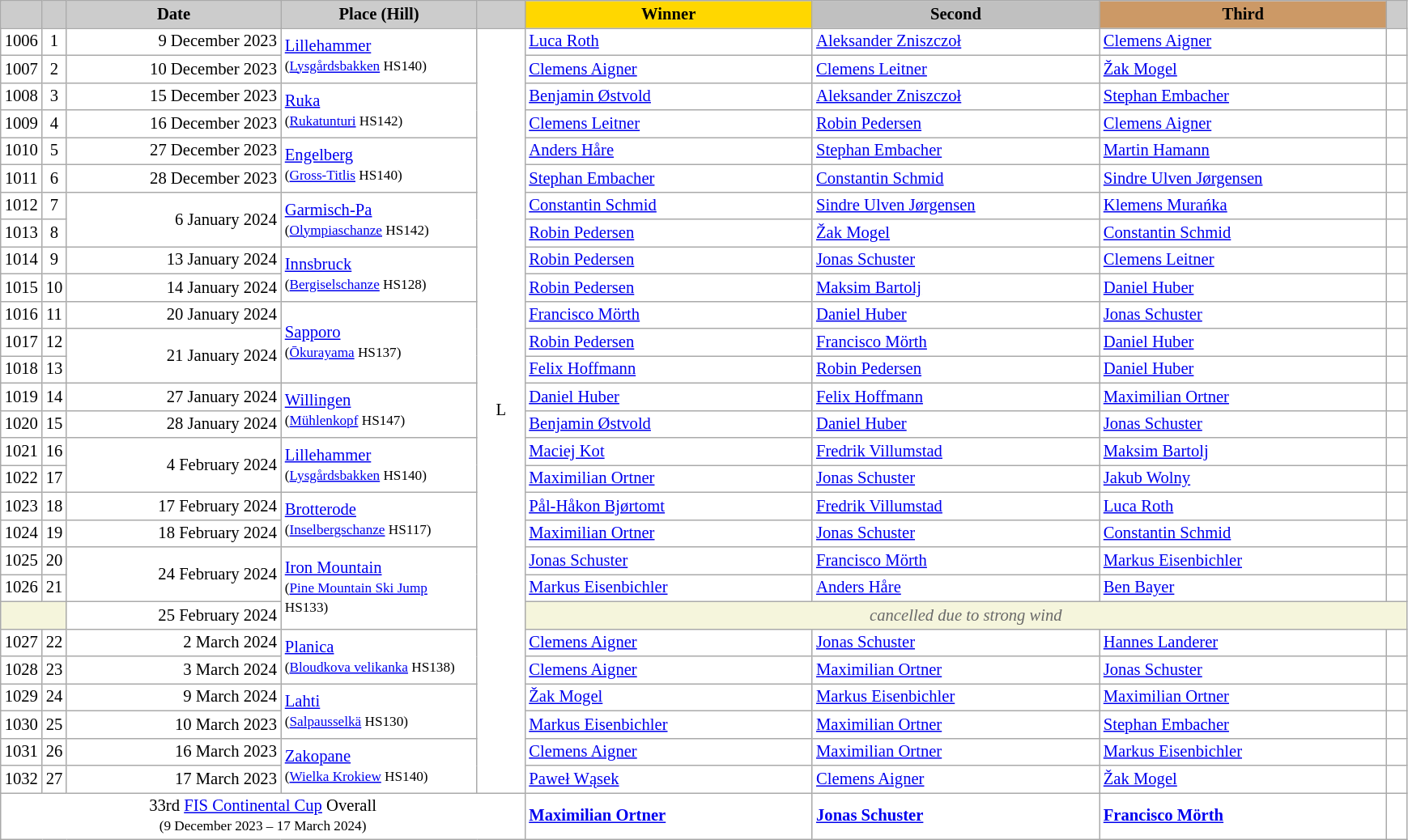<table class="wikitable plainrowheaders" style="background:#fff; font-size:86%; line-height:16px; border:grey solid 1px; border-collapse:collapse;">
<tr>
<th scope="col" style="background:#ccc; width=10 px;"></th>
<th scope="col" style="background:#ccc; width=10 px;"></th>
<th scope="col" style="background:#ccc; width:170px;">Date</th>
<th scope="col" style="background:#ccc; width:155px;">Place (Hill)</th>
<th scope="col" style="background:#ccc; width:33px;"></th>
<th scope="col" style="background:gold; width:230px;">Winner</th>
<th scope="col" style="background:silver; width:230px;">Second</th>
<th scope="col" style="background:#c96; width:230px;">Third</th>
<th scope="col" style="background:#ccc; width:10px;"></th>
</tr>
<tr>
<td align="center">1006</td>
<td align="center">1</td>
<td align="right">9 December 2023</td>
<td rowspan="2"> <a href='#'>Lillehammer</a><br><small>(<a href='#'>Lysgårdsbakken</a> HS140)</small></td>
<td rowspan="28" align="center">L</td>
<td> <a href='#'>Luca Roth</a></td>
<td> <a href='#'>Aleksander Zniszczoł</a></td>
<td> <a href='#'>Clemens Aigner</a></td>
<td></td>
</tr>
<tr>
<td align="center">1007</td>
<td align="center">2</td>
<td align="right">10 December 2023</td>
<td> <a href='#'>Clemens Aigner</a></td>
<td> <a href='#'>Clemens Leitner</a></td>
<td> <a href='#'>Žak Mogel</a></td>
<td></td>
</tr>
<tr>
<td align="center">1008</td>
<td align="center">3</td>
<td align="right">15 December 2023</td>
<td rowspan="2"> <a href='#'>Ruka</a><br><small>(<a href='#'>Rukatunturi</a> HS142)</small></td>
<td> <a href='#'>Benjamin Østvold</a></td>
<td> <a href='#'>Aleksander Zniszczoł</a></td>
<td> <a href='#'>Stephan Embacher</a></td>
<td></td>
</tr>
<tr>
<td align="center">1009</td>
<td align="center">4</td>
<td align="right">16 December 2023</td>
<td> <a href='#'>Clemens Leitner</a></td>
<td> <a href='#'>Robin Pedersen</a></td>
<td> <a href='#'>Clemens Aigner</a></td>
<td></td>
</tr>
<tr>
<td align="center">1010</td>
<td align="center">5</td>
<td align="right">27 December 2023</td>
<td rowspan="2"> <a href='#'>Engelberg</a><br><small>(<a href='#'>Gross-Titlis</a> HS140)</small></td>
<td> <a href='#'>Anders Håre</a></td>
<td> <a href='#'>Stephan Embacher</a></td>
<td> <a href='#'>Martin Hamann</a></td>
<td></td>
</tr>
<tr>
<td align="center">1011</td>
<td align="center">6</td>
<td align="right">28 December 2023</td>
<td> <a href='#'>Stephan Embacher</a></td>
<td> <a href='#'>Constantin Schmid</a></td>
<td> <a href='#'>Sindre Ulven Jørgensen</a></td>
<td></td>
</tr>
<tr>
<td align="center">1012</td>
<td align="center">7</td>
<td align="right" rowspan=2>6 January 2024</td>
<td rowspan="2"> <a href='#'>Garmisch-Pa</a><br><small>(<a href='#'>Olympiaschanze</a> HS142)</small></td>
<td> <a href='#'>Constantin Schmid</a></td>
<td> <a href='#'>Sindre Ulven Jørgensen</a></td>
<td> <a href='#'>Klemens Murańka</a></td>
<td></td>
</tr>
<tr>
<td align="center">1013</td>
<td align="center">8</td>
<td> <a href='#'>Robin Pedersen</a></td>
<td> <a href='#'>Žak Mogel</a></td>
<td> <a href='#'>Constantin Schmid</a></td>
<td></td>
</tr>
<tr>
<td align="center">1014</td>
<td align="center">9</td>
<td align="right">13 January 2024</td>
<td rowspan="2"> <a href='#'>Innsbruck</a><br><small>(<a href='#'>Bergiselschanze</a> HS128)</small></td>
<td> <a href='#'>Robin Pedersen</a></td>
<td> <a href='#'>Jonas Schuster</a></td>
<td> <a href='#'>Clemens Leitner</a></td>
<td></td>
</tr>
<tr>
<td align="center">1015</td>
<td align="center">10</td>
<td align="right">14 January 2024</td>
<td> <a href='#'>Robin Pedersen</a></td>
<td> <a href='#'>Maksim Bartolj</a></td>
<td> <a href='#'>Daniel Huber</a></td>
<td></td>
</tr>
<tr>
<td align="center">1016</td>
<td align="center">11</td>
<td align="right">20 January 2024</td>
<td rowspan="3"> <a href='#'>Sapporo</a><br><small>(<a href='#'>Ōkurayama</a> HS137)</small></td>
<td> <a href='#'>Francisco Mörth</a></td>
<td> <a href='#'>Daniel Huber</a></td>
<td> <a href='#'>Jonas Schuster</a></td>
<td></td>
</tr>
<tr>
<td align="center">1017</td>
<td align="center">12</td>
<td rowspan="2" align="right">21 January 2024</td>
<td> <a href='#'>Robin Pedersen</a></td>
<td> <a href='#'>Francisco Mörth</a></td>
<td> <a href='#'>Daniel Huber</a></td>
<td></td>
</tr>
<tr>
<td align="center">1018</td>
<td align="center">13</td>
<td> <a href='#'>Felix Hoffmann</a></td>
<td> <a href='#'>Robin Pedersen</a></td>
<td> <a href='#'>Daniel Huber</a></td>
<td></td>
</tr>
<tr>
<td align="center">1019</td>
<td align="center">14</td>
<td align="right">27 January 2024</td>
<td rowspan="2"> <a href='#'>Willingen</a><br><small>(<a href='#'>Mühlenkopf</a> HS147)</small></td>
<td> <a href='#'>Daniel Huber</a></td>
<td> <a href='#'>Felix Hoffmann</a></td>
<td> <a href='#'>Maximilian Ortner</a></td>
<td></td>
</tr>
<tr>
<td align="center">1020</td>
<td align="center">15</td>
<td align="right">28 January 2024</td>
<td> <a href='#'>Benjamin Østvold</a></td>
<td> <a href='#'>Daniel Huber</a></td>
<td> <a href='#'>Jonas Schuster</a></td>
<td></td>
</tr>
<tr>
<td align="center">1021</td>
<td align="center">16</td>
<td align="right" rowspan="2">4 February 2024</td>
<td rowspan="2"> <a href='#'>Lillehammer</a><br><small>(<a href='#'>Lysgårdsbakken</a> HS140)</small></td>
<td> <a href='#'>Maciej Kot</a></td>
<td> <a href='#'>Fredrik Villumstad</a></td>
<td> <a href='#'>Maksim Bartolj</a></td>
<td></td>
</tr>
<tr>
<td align="center">1022</td>
<td align="center">17</td>
<td> <a href='#'>Maximilian Ortner</a></td>
<td> <a href='#'>Jonas Schuster</a></td>
<td> <a href='#'>Jakub Wolny</a></td>
<td></td>
</tr>
<tr>
<td align="center">1023</td>
<td align="center">18</td>
<td align="right">17 February 2024</td>
<td rowspan="2"> <a href='#'>Brotterode</a><small><br>(<a href='#'>Inselbergschanze</a> HS117)</small></td>
<td> <a href='#'>Pål-Håkon Bjørtomt</a></td>
<td> <a href='#'>Fredrik Villumstad</a></td>
<td> <a href='#'>Luca Roth</a></td>
<td></td>
</tr>
<tr>
<td align="center">1024</td>
<td align="center">19</td>
<td align="right">18 February 2024</td>
<td> <a href='#'>Maximilian Ortner</a></td>
<td> <a href='#'>Jonas Schuster</a></td>
<td> <a href='#'>Constantin Schmid</a></td>
<td></td>
</tr>
<tr>
<td align="center">1025</td>
<td align="center">20</td>
<td rowspan=2 align="right">24 February 2024</td>
<td rowspan="3"> <a href='#'>Iron Mountain</a><small><br>(<a href='#'>Pine Mountain Ski Jump</a> HS133)</small></td>
<td> <a href='#'>Jonas Schuster</a></td>
<td> <a href='#'>Francisco Mörth</a></td>
<td> <a href='#'>Markus Eisenbichler</a></td>
<td></td>
</tr>
<tr>
<td align="center">1026</td>
<td align="center">21</td>
<td> <a href='#'>Markus Eisenbichler</a></td>
<td> <a href='#'>Anders Håre</a></td>
<td> <a href='#'>Ben Bayer</a></td>
<td></td>
</tr>
<tr>
<td colspan=2 bgcolor="F5F5DC"></td>
<td align="right">25 February 2024</td>
<td colspan=4 align=center bgcolor="F5F5DC" style=color:#696969><em>cancelled due to strong wind</em></td>
</tr>
<tr>
<td align="center">1027</td>
<td align="center">22</td>
<td align="right">2 March 2024</td>
<td rowspan="2"> <a href='#'>Planica</a><small><br>(<a href='#'>Bloudkova velikanka</a> HS138)</small></td>
<td> <a href='#'>Clemens Aigner</a></td>
<td> <a href='#'>Jonas Schuster</a></td>
<td> <a href='#'>Hannes Landerer</a></td>
<td></td>
</tr>
<tr>
<td align="center">1028</td>
<td align="center">23</td>
<td align="right">3 March 2024</td>
<td> <a href='#'>Clemens Aigner</a></td>
<td> <a href='#'>Maximilian Ortner</a></td>
<td> <a href='#'>Jonas Schuster</a></td>
<td></td>
</tr>
<tr>
<td align="center">1029</td>
<td align="center">24</td>
<td align="right">9 March 2024</td>
<td rowspan="2"> <a href='#'>Lahti</a><br><small>(<a href='#'>Salpausselkä</a> HS130)</small></td>
<td> <a href='#'>Žak Mogel</a></td>
<td> <a href='#'>Markus Eisenbichler</a></td>
<td> <a href='#'>Maximilian Ortner</a></td>
<td></td>
</tr>
<tr>
<td align="center">1030</td>
<td align="center">25</td>
<td align="right">10 March 2023</td>
<td> <a href='#'>Markus Eisenbichler</a></td>
<td> <a href='#'>Maximilian Ortner</a></td>
<td> <a href='#'>Stephan Embacher</a></td>
<td></td>
</tr>
<tr>
<td align="center">1031</td>
<td align="center">26</td>
<td align="right">16 March 2023</td>
<td rowspan="2"> <a href='#'>Zakopane</a><br><small>(<a href='#'>Wielka Krokiew</a> HS140)</small></td>
<td> <a href='#'>Clemens Aigner</a></td>
<td> <a href='#'>Maximilian Ortner</a></td>
<td> <a href='#'>Markus Eisenbichler</a></td>
<td></td>
</tr>
<tr>
<td align="center">1032</td>
<td align="center">27</td>
<td align="right">17 March 2023</td>
<td> <a href='#'>Paweł Wąsek</a></td>
<td> <a href='#'>Clemens Aigner</a></td>
<td> <a href='#'>Žak Mogel</a></td>
<td></td>
</tr>
<tr>
<td colspan="5" align="center">33rd <a href='#'>FIS Continental Cup</a> Overall<br><small>(9 December 2023 – 17 March 2024)</small></td>
<td> <strong><a href='#'>Maximilian Ortner</a></strong></td>
<td> <strong><a href='#'>Jonas Schuster</a></strong></td>
<td> <strong><a href='#'>Francisco Mörth</a></strong></td>
<td></td>
</tr>
</table>
